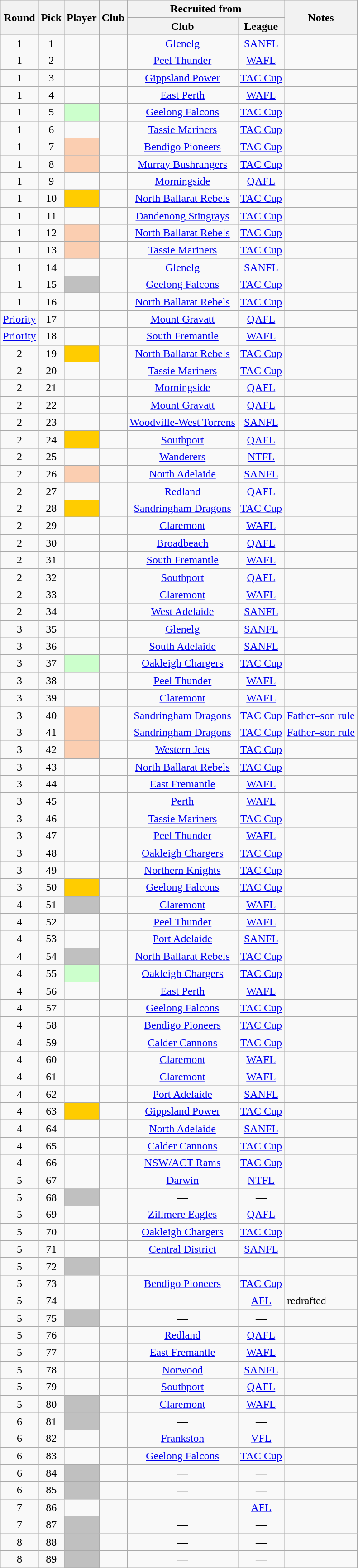<table class="wikitable sortable plainrowheaders" style="text-align:center;">
<tr>
<th rowspan="2">Round</th>
<th rowspan="2">Pick</th>
<th rowspan="2">Player</th>
<th rowspan="2">Club</th>
<th colspan="2">Recruited from</th>
<th class="unsortable" rowspan="2">Notes</th>
</tr>
<tr>
<th>Club</th>
<th>League</th>
</tr>
<tr>
<td>1</td>
<td>1</td>
<td></td>
<td></td>
<td><a href='#'>Glenelg</a></td>
<td><a href='#'>SANFL</a></td>
<td align="left"></td>
</tr>
<tr>
<td>1</td>
<td>2</td>
<td></td>
<td></td>
<td><a href='#'>Peel Thunder</a></td>
<td><a href='#'>WAFL</a></td>
<td align="left"></td>
</tr>
<tr>
<td>1</td>
<td>3</td>
<td></td>
<td></td>
<td><a href='#'>Gippsland Power</a></td>
<td><a href='#'>TAC Cup</a></td>
<td align="left"></td>
</tr>
<tr>
<td>1</td>
<td>4</td>
<td></td>
<td></td>
<td><a href='#'>East Perth</a></td>
<td><a href='#'>WAFL</a></td>
<td align="left"></td>
</tr>
<tr>
<td>1</td>
<td>5</td>
<td bgcolor="#CCFFCC"></td>
<td></td>
<td><a href='#'>Geelong Falcons</a></td>
<td><a href='#'>TAC Cup</a></td>
<td align="left"></td>
</tr>
<tr>
<td>1</td>
<td>6</td>
<td></td>
<td></td>
<td><a href='#'>Tassie Mariners</a></td>
<td><a href='#'>TAC Cup</a></td>
<td align="left"></td>
</tr>
<tr>
<td>1</td>
<td>7</td>
<td bgcolor="#FBCEB1"></td>
<td></td>
<td><a href='#'>Bendigo Pioneers</a></td>
<td><a href='#'>TAC Cup</a></td>
<td align="left"></td>
</tr>
<tr>
<td>1</td>
<td>8</td>
<td bgcolor="#FBCEB1"></td>
<td></td>
<td><a href='#'>Murray Bushrangers</a></td>
<td><a href='#'>TAC Cup</a></td>
<td align="left"></td>
</tr>
<tr>
<td>1</td>
<td>9</td>
<td></td>
<td></td>
<td><a href='#'>Morningside</a></td>
<td><a href='#'>QAFL</a></td>
<td align="left"></td>
</tr>
<tr>
<td>1</td>
<td>10</td>
<td bgcolor="#FFCC00"></td>
<td></td>
<td><a href='#'>North Ballarat Rebels</a></td>
<td><a href='#'>TAC Cup</a></td>
<td align="left"></td>
</tr>
<tr>
<td>1</td>
<td>11</td>
<td></td>
<td></td>
<td><a href='#'>Dandenong Stingrays</a></td>
<td><a href='#'>TAC Cup</a></td>
<td align="left"></td>
</tr>
<tr>
<td>1</td>
<td>12</td>
<td bgcolor="#FBCEB1"></td>
<td></td>
<td><a href='#'>North Ballarat Rebels</a></td>
<td><a href='#'>TAC Cup</a></td>
<td align="left"></td>
</tr>
<tr>
<td>1</td>
<td>13</td>
<td bgcolor="#FBCEB1"></td>
<td></td>
<td><a href='#'>Tassie Mariners</a></td>
<td><a href='#'>TAC Cup</a></td>
<td align="left"></td>
</tr>
<tr>
<td>1</td>
<td>14</td>
<td></td>
<td></td>
<td><a href='#'>Glenelg</a></td>
<td><a href='#'>SANFL</a></td>
<td align="left"></td>
</tr>
<tr>
<td>1</td>
<td>15</td>
<td bgcolor="#C0C0C0"></td>
<td></td>
<td><a href='#'>Geelong Falcons</a></td>
<td><a href='#'>TAC Cup</a></td>
<td align="left"></td>
</tr>
<tr>
<td>1</td>
<td>16</td>
<td></td>
<td></td>
<td><a href='#'>North Ballarat Rebels</a></td>
<td><a href='#'>TAC Cup</a></td>
<td align="left"></td>
</tr>
<tr>
<td><a href='#'>Priority</a></td>
<td>17</td>
<td></td>
<td></td>
<td><a href='#'>Mount Gravatt</a></td>
<td><a href='#'>QAFL</a></td>
<td align="left"></td>
</tr>
<tr>
<td><a href='#'>Priority</a></td>
<td>18</td>
<td></td>
<td></td>
<td><a href='#'>South Fremantle</a></td>
<td><a href='#'>WAFL</a></td>
<td align="left"></td>
</tr>
<tr>
<td>2</td>
<td>19</td>
<td bgcolor="#FFCC00"></td>
<td></td>
<td><a href='#'>North Ballarat Rebels</a></td>
<td><a href='#'>TAC Cup</a></td>
<td align="left"></td>
</tr>
<tr>
<td>2</td>
<td>20</td>
<td></td>
<td></td>
<td><a href='#'>Tassie Mariners</a></td>
<td><a href='#'>TAC Cup</a></td>
<td align="left"></td>
</tr>
<tr>
<td>2</td>
<td>21</td>
<td></td>
<td></td>
<td><a href='#'>Morningside</a></td>
<td><a href='#'>QAFL</a></td>
<td align="left"></td>
</tr>
<tr>
<td>2</td>
<td>22</td>
<td></td>
<td></td>
<td><a href='#'>Mount Gravatt</a></td>
<td><a href='#'>QAFL</a></td>
<td align="left"></td>
</tr>
<tr>
<td>2</td>
<td>23</td>
<td></td>
<td></td>
<td><a href='#'>Woodville-West Torrens</a></td>
<td><a href='#'>SANFL</a></td>
<td align="left"></td>
</tr>
<tr>
<td>2</td>
<td>24</td>
<td bgcolor="#FFCC00"></td>
<td></td>
<td><a href='#'>Southport</a></td>
<td><a href='#'>QAFL</a></td>
<td align="left"></td>
</tr>
<tr>
<td>2</td>
<td>25</td>
<td></td>
<td></td>
<td><a href='#'>Wanderers</a></td>
<td><a href='#'>NTFL</a></td>
<td align="left"></td>
</tr>
<tr>
<td>2</td>
<td>26</td>
<td bgcolor="#FBCEB1"></td>
<td></td>
<td><a href='#'>North Adelaide</a></td>
<td><a href='#'>SANFL</a></td>
<td align="left"></td>
</tr>
<tr>
<td>2</td>
<td>27</td>
<td></td>
<td></td>
<td><a href='#'>Redland</a></td>
<td><a href='#'>QAFL</a></td>
<td align="left"></td>
</tr>
<tr>
<td>2</td>
<td>28</td>
<td bgcolor="#FFCC00"></td>
<td></td>
<td><a href='#'>Sandringham Dragons</a></td>
<td><a href='#'>TAC Cup</a></td>
<td align="left"></td>
</tr>
<tr>
<td>2</td>
<td>29</td>
<td></td>
<td></td>
<td><a href='#'>Claremont</a></td>
<td><a href='#'>WAFL</a></td>
<td align="left"></td>
</tr>
<tr>
<td>2</td>
<td>30</td>
<td></td>
<td></td>
<td><a href='#'>Broadbeach</a></td>
<td><a href='#'>QAFL</a></td>
<td align="left"></td>
</tr>
<tr>
<td>2</td>
<td>31</td>
<td></td>
<td></td>
<td><a href='#'>South Fremantle</a></td>
<td><a href='#'>WAFL</a></td>
<td align="left"></td>
</tr>
<tr>
<td>2</td>
<td>32</td>
<td></td>
<td></td>
<td><a href='#'>Southport</a></td>
<td><a href='#'>QAFL</a></td>
<td align="left"></td>
</tr>
<tr>
<td>2</td>
<td>33</td>
<td></td>
<td></td>
<td><a href='#'>Claremont</a></td>
<td><a href='#'>WAFL</a></td>
<td align="left"></td>
</tr>
<tr>
<td>2</td>
<td>34</td>
<td></td>
<td></td>
<td><a href='#'>West Adelaide</a></td>
<td><a href='#'>SANFL</a></td>
<td align="left"></td>
</tr>
<tr>
<td>3</td>
<td>35</td>
<td></td>
<td></td>
<td><a href='#'>Glenelg</a></td>
<td><a href='#'>SANFL</a></td>
<td align="left"></td>
</tr>
<tr>
<td>3</td>
<td>36</td>
<td></td>
<td></td>
<td><a href='#'>South Adelaide</a></td>
<td><a href='#'>SANFL</a></td>
<td align="left"></td>
</tr>
<tr>
<td>3</td>
<td>37</td>
<td bgcolor="#CCFFCC"></td>
<td></td>
<td><a href='#'>Oakleigh Chargers</a></td>
<td><a href='#'>TAC Cup</a></td>
<td align="left"></td>
</tr>
<tr>
<td>3</td>
<td>38</td>
<td></td>
<td></td>
<td><a href='#'>Peel Thunder</a></td>
<td><a href='#'>WAFL</a></td>
<td align="left"></td>
</tr>
<tr>
<td>3</td>
<td>39</td>
<td></td>
<td></td>
<td><a href='#'>Claremont</a></td>
<td><a href='#'>WAFL</a></td>
<td align="left"></td>
</tr>
<tr>
<td>3</td>
<td>40</td>
<td bgcolor="#FBCEB1"></td>
<td></td>
<td><a href='#'>Sandringham Dragons</a></td>
<td><a href='#'>TAC Cup</a></td>
<td align="left"><a href='#'>Father–son rule</a></td>
</tr>
<tr>
<td>3</td>
<td>41</td>
<td bgcolor="#FBCEB1"></td>
<td></td>
<td><a href='#'>Sandringham Dragons</a></td>
<td><a href='#'>TAC Cup</a></td>
<td align="left"><a href='#'>Father–son rule</a></td>
</tr>
<tr>
<td>3</td>
<td>42</td>
<td bgcolor="#FBCEB1"></td>
<td></td>
<td><a href='#'>Western Jets</a></td>
<td><a href='#'>TAC Cup</a></td>
<td align="left"></td>
</tr>
<tr>
<td>3</td>
<td>43</td>
<td></td>
<td></td>
<td><a href='#'>North Ballarat Rebels</a></td>
<td><a href='#'>TAC Cup</a></td>
<td align="left"></td>
</tr>
<tr>
<td>3</td>
<td>44</td>
<td></td>
<td></td>
<td><a href='#'>East Fremantle</a></td>
<td><a href='#'>WAFL</a></td>
<td align="left"></td>
</tr>
<tr>
<td>3</td>
<td>45</td>
<td></td>
<td></td>
<td><a href='#'>Perth</a></td>
<td><a href='#'>WAFL</a></td>
<td align="left"></td>
</tr>
<tr>
<td>3</td>
<td>46</td>
<td></td>
<td></td>
<td><a href='#'>Tassie Mariners</a></td>
<td><a href='#'>TAC Cup</a></td>
<td align="left"></td>
</tr>
<tr>
<td>3</td>
<td>47</td>
<td></td>
<td></td>
<td><a href='#'>Peel Thunder</a></td>
<td><a href='#'>WAFL</a></td>
<td align="left"></td>
</tr>
<tr>
<td>3</td>
<td>48</td>
<td></td>
<td></td>
<td><a href='#'>Oakleigh Chargers</a></td>
<td><a href='#'>TAC Cup</a></td>
<td align="left"></td>
</tr>
<tr>
<td>3</td>
<td>49</td>
<td></td>
<td></td>
<td><a href='#'>Northern Knights</a></td>
<td><a href='#'>TAC Cup</a></td>
<td align="left"></td>
</tr>
<tr>
<td>3</td>
<td>50</td>
<td bgcolor="#FFCC00"></td>
<td></td>
<td><a href='#'>Geelong Falcons</a></td>
<td><a href='#'>TAC Cup</a></td>
<td align="left"></td>
</tr>
<tr>
<td>4</td>
<td>51</td>
<td bgcolor="#C0C0C0"></td>
<td></td>
<td><a href='#'>Claremont</a></td>
<td><a href='#'>WAFL</a></td>
<td align="left"></td>
</tr>
<tr>
<td>4</td>
<td>52</td>
<td></td>
<td></td>
<td><a href='#'>Peel Thunder</a></td>
<td><a href='#'>WAFL</a></td>
<td align="left"></td>
</tr>
<tr>
<td>4</td>
<td>53</td>
<td></td>
<td></td>
<td><a href='#'>Port Adelaide</a></td>
<td><a href='#'>SANFL</a></td>
<td align="left"></td>
</tr>
<tr>
<td>4</td>
<td>54</td>
<td bgcolor="#C0C0C0"></td>
<td></td>
<td><a href='#'>North Ballarat Rebels</a></td>
<td><a href='#'>TAC Cup</a></td>
<td align="left"></td>
</tr>
<tr>
<td>4</td>
<td>55</td>
<td bgcolor="#CCFFCC"></td>
<td></td>
<td><a href='#'>Oakleigh Chargers</a></td>
<td><a href='#'>TAC Cup</a></td>
<td align="left"></td>
</tr>
<tr>
<td>4</td>
<td>56</td>
<td></td>
<td></td>
<td><a href='#'>East Perth</a></td>
<td><a href='#'>WAFL</a></td>
<td align="left"></td>
</tr>
<tr>
<td>4</td>
<td>57</td>
<td></td>
<td></td>
<td><a href='#'>Geelong Falcons</a></td>
<td><a href='#'>TAC Cup</a></td>
<td align="left"></td>
</tr>
<tr>
<td>4</td>
<td>58</td>
<td></td>
<td></td>
<td><a href='#'>Bendigo Pioneers</a></td>
<td><a href='#'>TAC Cup</a></td>
<td align="left"></td>
</tr>
<tr>
<td>4</td>
<td>59</td>
<td></td>
<td></td>
<td><a href='#'>Calder Cannons</a></td>
<td><a href='#'>TAC Cup</a></td>
<td align="left"></td>
</tr>
<tr>
<td>4</td>
<td>60</td>
<td></td>
<td></td>
<td><a href='#'>Claremont</a></td>
<td><a href='#'>WAFL</a></td>
<td align="left"></td>
</tr>
<tr>
<td>4</td>
<td>61</td>
<td></td>
<td></td>
<td><a href='#'>Claremont</a></td>
<td><a href='#'>WAFL</a></td>
<td align="left"></td>
</tr>
<tr>
<td>4</td>
<td>62</td>
<td></td>
<td></td>
<td><a href='#'>Port Adelaide</a></td>
<td><a href='#'>SANFL</a></td>
<td align="left"></td>
</tr>
<tr>
<td>4</td>
<td>63</td>
<td bgcolor="#FFCC00"></td>
<td></td>
<td><a href='#'>Gippsland Power</a></td>
<td><a href='#'>TAC Cup</a></td>
<td align="left"></td>
</tr>
<tr>
<td>4</td>
<td>64</td>
<td></td>
<td></td>
<td><a href='#'>North Adelaide</a></td>
<td><a href='#'>SANFL</a></td>
<td align="left"></td>
</tr>
<tr>
<td>4</td>
<td>65</td>
<td></td>
<td></td>
<td><a href='#'>Calder Cannons</a></td>
<td><a href='#'>TAC Cup</a></td>
<td align="left"></td>
</tr>
<tr>
<td>4</td>
<td>66</td>
<td></td>
<td></td>
<td><a href='#'>NSW/ACT Rams</a></td>
<td><a href='#'>TAC Cup</a></td>
<td align="left"></td>
</tr>
<tr>
<td>5</td>
<td>67</td>
<td></td>
<td></td>
<td><a href='#'>Darwin</a></td>
<td><a href='#'>NTFL</a></td>
<td align="left"></td>
</tr>
<tr>
<td>5</td>
<td>68</td>
<th scope="row" style="background:silver;"><em></em></th>
<td></td>
<td>—</td>
<td>—</td>
<td align="left"></td>
</tr>
<tr>
<td>5</td>
<td>69</td>
<td></td>
<td></td>
<td><a href='#'>Zillmere Eagles</a></td>
<td><a href='#'>QAFL</a></td>
<td align="left"></td>
</tr>
<tr>
<td>5</td>
<td>70</td>
<td></td>
<td></td>
<td><a href='#'>Oakleigh Chargers</a></td>
<td><a href='#'>TAC Cup</a></td>
<td align="left"></td>
</tr>
<tr>
<td>5</td>
<td>71</td>
<td></td>
<td></td>
<td><a href='#'>Central District</a></td>
<td><a href='#'>SANFL</a></td>
<td align="left"></td>
</tr>
<tr>
<td>5</td>
<td>72</td>
<th scope="row" style="background:silver;"><em></em></th>
<td></td>
<td>—</td>
<td>—</td>
<td align="left"></td>
</tr>
<tr>
<td>5</td>
<td>73</td>
<td></td>
<td></td>
<td><a href='#'>Bendigo Pioneers</a></td>
<td><a href='#'>TAC Cup</a></td>
<td align="left"></td>
</tr>
<tr>
<td>5</td>
<td>74</td>
<td></td>
<td></td>
<td></td>
<td><a href='#'>AFL</a></td>
<td align="left">redrafted</td>
</tr>
<tr>
<td>5</td>
<td>75</td>
<th scope="row" style="background:silver;"><em></em></th>
<td></td>
<td>—</td>
<td>—</td>
<td align="left"></td>
</tr>
<tr>
<td>5</td>
<td>76</td>
<td></td>
<td></td>
<td><a href='#'>Redland</a></td>
<td><a href='#'>QAFL</a></td>
<td align="left"></td>
</tr>
<tr>
<td>5</td>
<td>77</td>
<td></td>
<td></td>
<td><a href='#'>East Fremantle</a></td>
<td><a href='#'>WAFL</a></td>
<td align="left"></td>
</tr>
<tr>
<td>5</td>
<td>78</td>
<td></td>
<td></td>
<td><a href='#'>Norwood</a></td>
<td><a href='#'>SANFL</a></td>
<td align="left"></td>
</tr>
<tr>
<td>5</td>
<td>79</td>
<td></td>
<td></td>
<td><a href='#'>Southport</a></td>
<td><a href='#'>QAFL</a></td>
<td align="left"></td>
</tr>
<tr>
<td>5</td>
<td>80</td>
<td bgcolor="#C0C0C0"></td>
<td></td>
<td><a href='#'>Claremont</a></td>
<td><a href='#'>WAFL</a></td>
<td align="left"></td>
</tr>
<tr>
<td>6</td>
<td>81</td>
<th scope="row" style="background:silver;"><em></em></th>
<td></td>
<td>—</td>
<td>—</td>
<td align="left"></td>
</tr>
<tr>
<td>6</td>
<td>82</td>
<td></td>
<td></td>
<td><a href='#'>Frankston</a></td>
<td><a href='#'>VFL</a></td>
<td align="left"></td>
</tr>
<tr>
<td>6</td>
<td>83</td>
<td></td>
<td></td>
<td><a href='#'>Geelong Falcons</a></td>
<td><a href='#'>TAC Cup</a></td>
<td align="left"></td>
</tr>
<tr>
<td>6</td>
<td>84</td>
<th scope="row" style="background:silver;"><em></em></th>
<td></td>
<td>—</td>
<td>—</td>
<td align="left"></td>
</tr>
<tr>
<td>6</td>
<td>85</td>
<th scope="row" style="background:silver;"><em></em></th>
<td></td>
<td>—</td>
<td>—</td>
<td align="left"></td>
</tr>
<tr>
<td>7</td>
<td>86</td>
<td></td>
<td></td>
<td></td>
<td><a href='#'>AFL</a></td>
<td align="left"></td>
</tr>
<tr>
<td>7</td>
<td>87</td>
<th scope="row" style="background:silver;"><em></em></th>
<td></td>
<td>—</td>
<td>—</td>
<td align="left"></td>
</tr>
<tr>
<td>8</td>
<td>88</td>
<th scope="row" style="background:silver;"><em></em></th>
<td></td>
<td>—</td>
<td>—</td>
<td align="left"></td>
</tr>
<tr>
<td>8</td>
<td>89</td>
<th scope="row" style="background:silver;"><em></em></th>
<td></td>
<td>—</td>
<td>—</td>
<td align="left"></td>
</tr>
</table>
